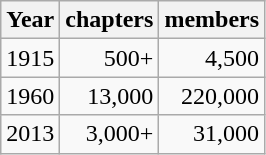<table class="wikitable" style="text-align: right;">
<tr>
<th>Year</th>
<th>chapters</th>
<th>members</th>
</tr>
<tr>
<td>1915</td>
<td>500+</td>
<td>4,500</td>
</tr>
<tr>
<td>1960</td>
<td>13,000</td>
<td>220,000</td>
</tr>
<tr>
<td>2013</td>
<td>3,000+</td>
<td>31,000</td>
</tr>
</table>
